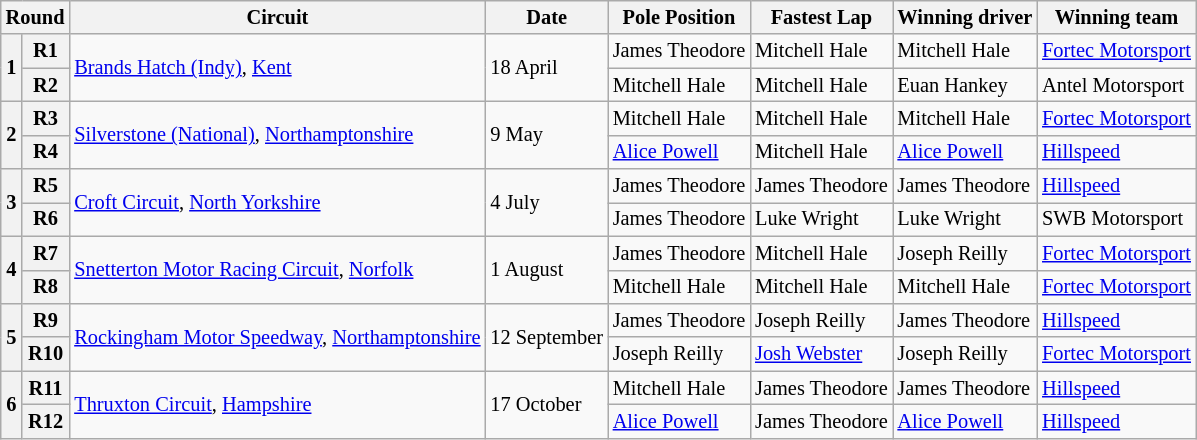<table class="wikitable" style="font-size: 85%">
<tr>
<th colspan=2>Round</th>
<th>Circuit</th>
<th>Date</th>
<th>Pole Position</th>
<th>Fastest Lap</th>
<th>Winning driver</th>
<th>Winning team</th>
</tr>
<tr>
<th rowspan=2>1</th>
<th>R1</th>
<td rowspan=2><a href='#'>Brands Hatch (Indy)</a>, <a href='#'>Kent</a></td>
<td rowspan=2>18 April</td>
<td> James Theodore</td>
<td> Mitchell Hale</td>
<td> Mitchell Hale</td>
<td><a href='#'>Fortec Motorsport</a></td>
</tr>
<tr>
<th>R2</th>
<td> Mitchell Hale</td>
<td> Mitchell Hale</td>
<td> Euan Hankey</td>
<td>Antel Motorsport</td>
</tr>
<tr>
<th rowspan=2>2</th>
<th>R3</th>
<td rowspan=2><a href='#'>Silverstone (National)</a>, <a href='#'>Northamptonshire</a></td>
<td rowspan=2>9 May</td>
<td> Mitchell Hale</td>
<td> Mitchell Hale</td>
<td> Mitchell Hale</td>
<td><a href='#'>Fortec Motorsport</a></td>
</tr>
<tr>
<th>R4</th>
<td> <a href='#'>Alice Powell</a></td>
<td> Mitchell Hale</td>
<td> <a href='#'>Alice Powell</a></td>
<td><a href='#'>Hillspeed</a></td>
</tr>
<tr>
<th rowspan=2>3</th>
<th>R5</th>
<td rowspan=2><a href='#'>Croft Circuit</a>, <a href='#'>North Yorkshire</a></td>
<td rowspan=2>4 July</td>
<td> James Theodore</td>
<td> James Theodore</td>
<td> James Theodore</td>
<td><a href='#'>Hillspeed</a></td>
</tr>
<tr>
<th>R6</th>
<td> James Theodore</td>
<td> Luke Wright</td>
<td> Luke Wright</td>
<td>SWB Motorsport</td>
</tr>
<tr>
<th rowspan=2>4</th>
<th>R7</th>
<td rowspan=2><a href='#'>Snetterton Motor Racing Circuit</a>, <a href='#'>Norfolk</a></td>
<td rowspan=2>1 August</td>
<td> James Theodore</td>
<td> Mitchell Hale</td>
<td> Joseph Reilly</td>
<td><a href='#'>Fortec Motorsport</a></td>
</tr>
<tr>
<th>R8</th>
<td> Mitchell Hale</td>
<td> Mitchell Hale</td>
<td> Mitchell Hale</td>
<td><a href='#'>Fortec Motorsport</a></td>
</tr>
<tr>
<th rowspan=2>5</th>
<th>R9</th>
<td rowspan=2><a href='#'>Rockingham Motor Speedway</a>, <a href='#'>Northamptonshire</a></td>
<td rowspan=2>12 September</td>
<td> James Theodore</td>
<td> Joseph Reilly</td>
<td> James Theodore</td>
<td><a href='#'>Hillspeed</a></td>
</tr>
<tr>
<th>R10</th>
<td> Joseph Reilly</td>
<td> <a href='#'>Josh Webster</a></td>
<td> Joseph Reilly</td>
<td><a href='#'>Fortec Motorsport</a></td>
</tr>
<tr>
<th rowspan=2>6</th>
<th>R11</th>
<td rowspan=2><a href='#'>Thruxton Circuit</a>, <a href='#'>Hampshire</a></td>
<td rowspan=2>17 October</td>
<td> Mitchell Hale</td>
<td> James Theodore</td>
<td> James Theodore</td>
<td><a href='#'>Hillspeed</a></td>
</tr>
<tr>
<th>R12</th>
<td> <a href='#'>Alice Powell</a></td>
<td> James Theodore</td>
<td> <a href='#'>Alice Powell</a></td>
<td><a href='#'>Hillspeed</a></td>
</tr>
</table>
